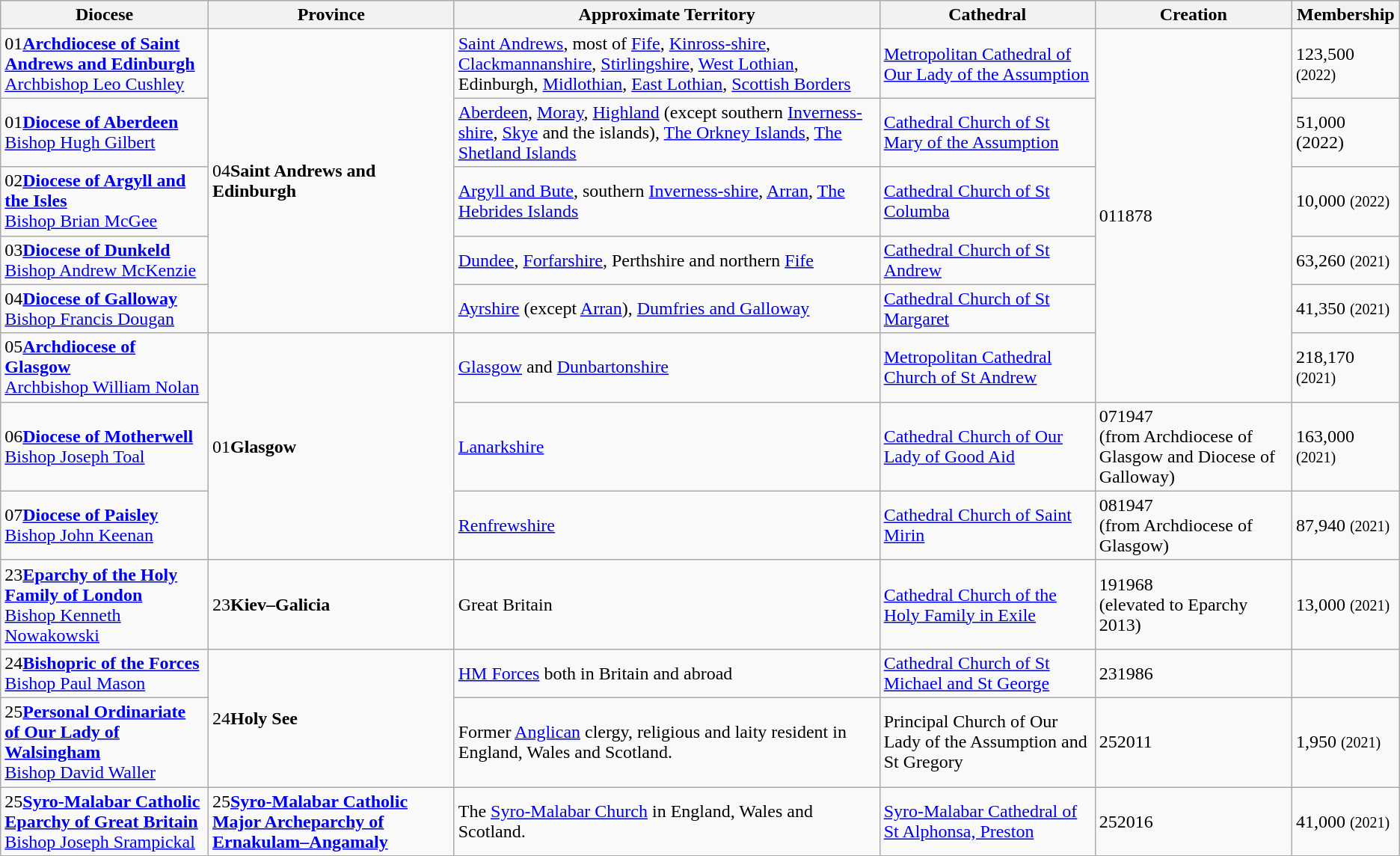<table class="wikitable sortable">
<tr>
<th>Diocese</th>
<th>Province</th>
<th class="unsortable">Approximate Territory</th>
<th class="unsortable">Cathedral</th>
<th>Creation</th>
<th>Membership</th>
</tr>
<tr>
<td><span>01</span><strong><a href='#'>Archdiocese of Saint Andrews and Edinburgh</a></strong><br><a href='#'>Archbishop Leo Cushley</a></td>
<td rowspan="5"><span>04</span><strong>Saint Andrews and Edinburgh</strong></td>
<td><a href='#'>Saint Andrews</a>, most of <a href='#'>Fife</a>, <a href='#'>Kinross-shire</a>, <a href='#'>Clackmannanshire</a>, <a href='#'>Stirlingshire</a>, <a href='#'>West Lothian</a>, Edinburgh, <a href='#'>Midlothian</a>, <a href='#'>East Lothian</a>, <a href='#'>Scottish Borders</a></td>
<td><a href='#'>Metropolitan Cathedral of Our Lady of the Assumption</a></td>
<td rowspan="6"><span>01</span>1878</td>
<td>123,500 <small>(2022)</small></td>
</tr>
<tr>
<td><span>01</span><strong><a href='#'>Diocese of Aberdeen</a></strong><br><a href='#'>Bishop Hugh Gilbert</a></td>
<td><a href='#'>Aberdeen</a>, <a href='#'>Moray</a>, <a href='#'>Highland</a> (except southern <a href='#'>Inverness-shire</a>, <a href='#'>Skye</a> and the islands), <a href='#'>The Orkney Islands</a>, <a href='#'>The Shetland Islands</a></td>
<td><a href='#'>Cathedral Church of St Mary of the Assumption</a></td>
<td>51,000 (2022)</td>
</tr>
<tr>
<td><span>02</span><strong><a href='#'>Diocese of Argyll and the Isles</a></strong><br><a href='#'>Bishop Brian McGee</a></td>
<td><a href='#'>Argyll and Bute</a>, southern <a href='#'>Inverness-shire</a>, <a href='#'>Arran</a>, <a href='#'>The Hebrides Islands</a></td>
<td><a href='#'>Cathedral Church of St Columba</a></td>
<td>10,000 <small>(2022)</small></td>
</tr>
<tr>
<td><span>03</span><strong><a href='#'>Diocese of Dunkeld</a></strong><br><a href='#'>Bishop Andrew McKenzie</a></td>
<td><a href='#'>Dundee</a>, <a href='#'>Forfarshire</a>, Perthshire and northern <a href='#'>Fife</a></td>
<td><a href='#'>Cathedral Church of St Andrew</a></td>
<td>63,260 <small>(2021)</small></td>
</tr>
<tr>
<td><span>04</span><strong><a href='#'>Diocese of Galloway</a></strong><br><a href='#'>Bishop Francis Dougan</a></td>
<td><a href='#'>Ayrshire</a> (except <a href='#'>Arran</a>), <a href='#'>Dumfries and Galloway</a></td>
<td><a href='#'>Cathedral Church of St Margaret</a></td>
<td>41,350 <small>(2021)</small></td>
</tr>
<tr>
<td><span>05</span><strong><a href='#'>Archdiocese of Glasgow</a></strong><br><a href='#'>Archbishop William Nolan</a></td>
<td rowspan="3"><span>01</span><strong>Glasgow</strong></td>
<td><a href='#'>Glasgow</a> and <a href='#'>Dunbartonshire</a></td>
<td><a href='#'>Metropolitan Cathedral Church of St Andrew</a></td>
<td>218,170 <small>(2021)</small></td>
</tr>
<tr>
<td><span>06</span><strong><a href='#'>Diocese of Motherwell</a></strong><br><a href='#'>Bishop Joseph Toal</a></td>
<td><a href='#'>Lanarkshire</a></td>
<td><a href='#'>Cathedral Church of Our Lady of Good Aid</a></td>
<td><span>07</span>1947<br>(from Archdiocese of Glasgow and Diocese of Galloway)</td>
<td>163,000 <small>(2021)</small></td>
</tr>
<tr>
<td><span>07</span><strong><a href='#'>Diocese of Paisley</a></strong><br><a href='#'>Bishop John Keenan</a></td>
<td><a href='#'>Renfrewshire</a></td>
<td><a href='#'>Cathedral Church of Saint Mirin</a></td>
<td><span>08</span>1947<br>(from Archdiocese of Glasgow)</td>
<td>87,940 <small>(2021)</small></td>
</tr>
<tr>
<td><span>23</span><strong><a href='#'>Eparchy of the Holy Family of London</a></strong><br><a href='#'>Bishop Kenneth Nowakowski</a></td>
<td><span>23</span><strong>Kiev–Galicia</strong></td>
<td>Great Britain</td>
<td><a href='#'>Cathedral Church of the Holy Family in Exile</a></td>
<td><span>19</span>1968<br>(elevated to Eparchy 2013)</td>
<td>13,000 <small>(2021)</small></td>
</tr>
<tr>
<td><span>24</span><strong><a href='#'>Bishopric of the Forces</a></strong><br><a href='#'>Bishop Paul Mason</a></td>
<td rowspan="2"><span>24</span><strong>Holy See</strong></td>
<td><a href='#'>HM Forces</a> both in Britain and abroad</td>
<td><a href='#'>Cathedral Church of St Michael and St George</a></td>
<td><span>23</span>1986</td>
<td></td>
</tr>
<tr>
<td><span>25</span><strong><a href='#'>Personal Ordinariate of Our Lady of Walsingham</a></strong><br><a href='#'>Bishop David Waller</a></td>
<td>Former <a href='#'>Anglican</a> clergy, religious and laity resident in England, Wales and Scotland.</td>
<td>Principal Church of Our Lady of the Assumption and St Gregory</td>
<td><span>25</span>2011</td>
<td>1,950 <small>(2021)</small></td>
</tr>
<tr>
<td><span>25</span><strong><a href='#'>Syro-Malabar Catholic Eparchy of Great Britain</a></strong><br><a href='#'>Bishop Joseph Srampickal</a></td>
<td><span>25</span><strong><a href='#'>Syro-Malabar Catholic Major Archeparchy of Ernakulam–Angamaly</a></strong></td>
<td>The <a href='#'>Syro-Malabar Church</a> in England, Wales and Scotland.</td>
<td><a href='#'>Syro-Malabar Cathedral of St Alphonsa, Preston</a></td>
<td><span>25</span>2016</td>
<td>41,000 <small>(2021)</small></td>
</tr>
</table>
